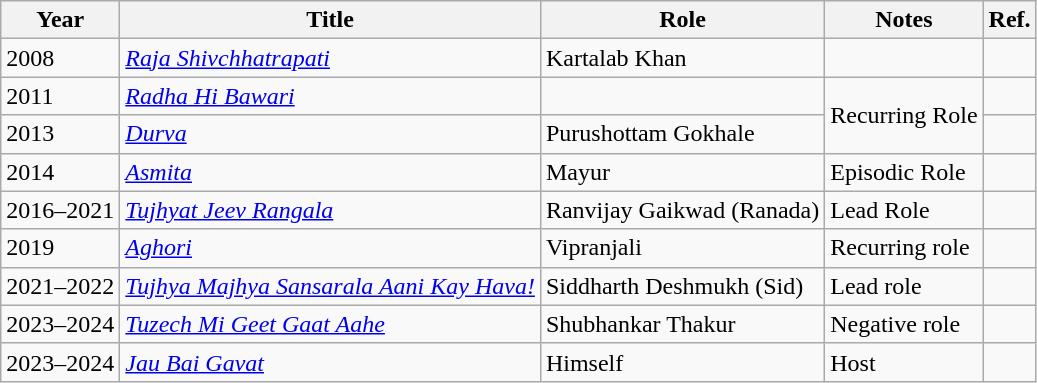<table class="wikitable">
<tr>
<th>Year</th>
<th>Title</th>
<th>Role</th>
<th>Notes</th>
<th>Ref.</th>
</tr>
<tr>
<td>2008</td>
<td><em><a href='#'>Raja Shivchhatrapati</a></em></td>
<td>Kartalab Khan</td>
<td></td>
<td></td>
</tr>
<tr>
<td>2011</td>
<td><em><a href='#'>Radha Hi Bawari</a></em></td>
<td></td>
<td rowspan="2">Recurring Role</td>
<td></td>
</tr>
<tr>
<td>2013</td>
<td><em><a href='#'>Durva</a></em></td>
<td>Purushottam Gokhale</td>
<td></td>
</tr>
<tr>
<td>2014</td>
<td><em><a href='#'>Asmita</a></em></td>
<td>Mayur</td>
<td>Episodic Role</td>
<td></td>
</tr>
<tr>
<td>2016–2021</td>
<td><em><a href='#'>Tujhyat Jeev Rangala</a></em></td>
<td>Ranvijay Gaikwad (Ranada)</td>
<td>Lead Role</td>
<td></td>
</tr>
<tr>
<td>2019</td>
<td><em><a href='#'>Aghori</a></em></td>
<td>Vipranjali</td>
<td>Recurring role</td>
<td></td>
</tr>
<tr>
<td>2021–2022</td>
<td><em><a href='#'>Tujhya Majhya Sansarala Aani Kay Hava!</a></em></td>
<td>Siddharth Deshmukh (Sid)</td>
<td>Lead role</td>
<td></td>
</tr>
<tr>
<td>2023–2024</td>
<td><em><a href='#'>Tuzech Mi Geet Gaat Aahe</a></em></td>
<td>Shubhankar Thakur</td>
<td>Negative role</td>
<td></td>
</tr>
<tr>
<td>2023–2024</td>
<td><em><a href='#'>Jau Bai Gavat</a></em></td>
<td>Himself</td>
<td>Host</td>
<td></td>
</tr>
</table>
